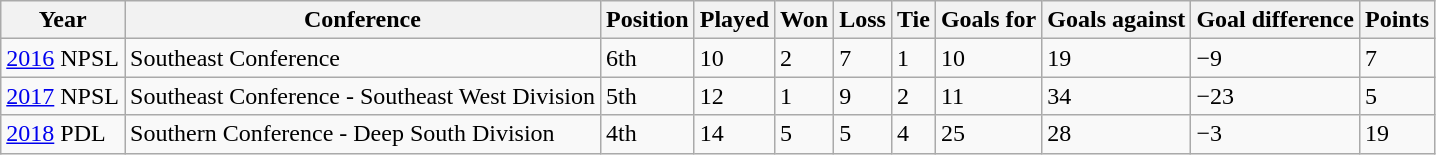<table class="wikitable">
<tr>
<th>Year</th>
<th>Conference</th>
<th>Position</th>
<th>Played</th>
<th>Won</th>
<th>Loss</th>
<th>Tie</th>
<th>Goals for</th>
<th>Goals against</th>
<th>Goal difference</th>
<th>Points</th>
</tr>
<tr>
<td><a href='#'>2016</a> NPSL</td>
<td>Southeast Conference</td>
<td>6th</td>
<td>10</td>
<td>2</td>
<td>7</td>
<td>1</td>
<td>10</td>
<td>19</td>
<td>−9</td>
<td>7</td>
</tr>
<tr>
<td><a href='#'>2017</a> NPSL</td>
<td>Southeast Conference - Southeast West Division</td>
<td>5th</td>
<td>12</td>
<td>1</td>
<td>9</td>
<td>2</td>
<td>11</td>
<td>34</td>
<td>−23</td>
<td>5</td>
</tr>
<tr>
<td><a href='#'>2018</a> PDL</td>
<td>Southern Conference - Deep South Division</td>
<td>4th</td>
<td>14</td>
<td>5</td>
<td>5</td>
<td>4</td>
<td>25</td>
<td>28</td>
<td>−3</td>
<td>19</td>
</tr>
</table>
